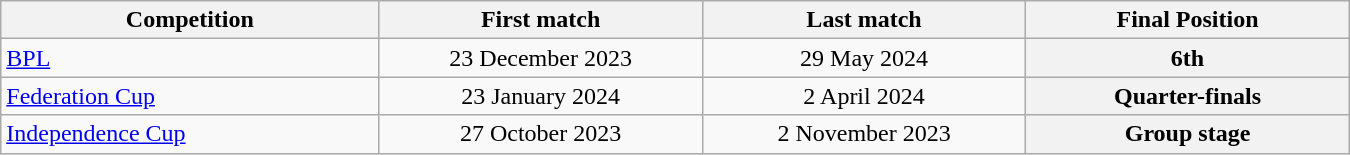<table class="wikitable" style="text-align:center; width:900px; font-size="80%";">
<tr>
<th style="text-align:center; width:200px;">Competition</th>
<th style="text-align:center; width:170px;">First match</th>
<th style="text-align:center; width:170px;">Last match</th>
<th style="text-align:center; width:170px;">Final Position</th>
</tr>
<tr>
<td style="text-align:left;"><a href='#'>BPL</a></td>
<td>23 December 2023</td>
<td>29 May 2024</td>
<th>6th</th>
</tr>
<tr>
<td style="text-align:left;"><a href='#'>Federation Cup</a></td>
<td>23 January 2024</td>
<td>2 April 2024</td>
<th>Quarter-finals</th>
</tr>
<tr>
<td style="text-align:left;"><a href='#'>Independence Cup</a></td>
<td>27 October 2023</td>
<td>2 November 2023</td>
<th>Group stage</th>
</tr>
</table>
